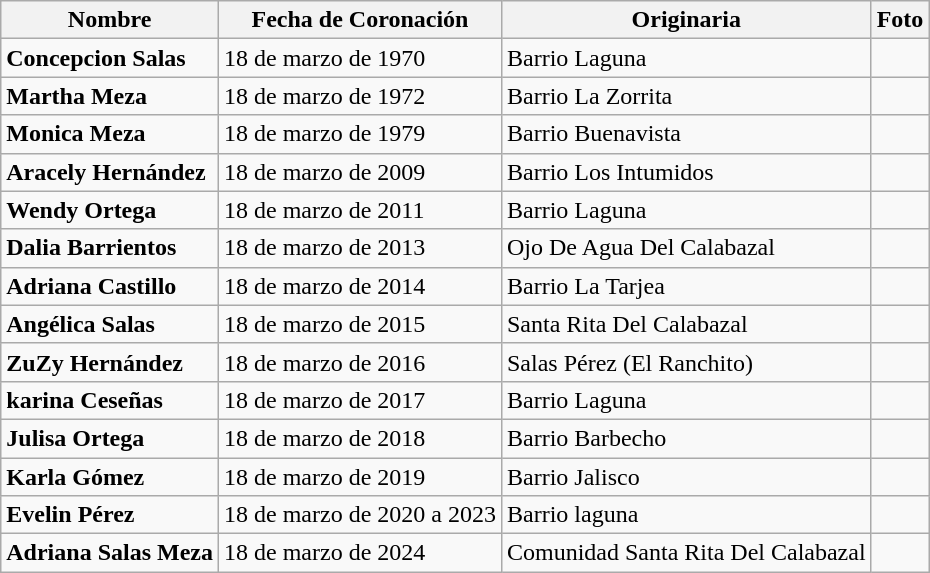<table class="sortable wikitable">
<tr>
<th>Nombre</th>
<th>Fecha de Coronación</th>
<th>Originaria</th>
<th>Foto</th>
</tr>
<tr>
<td><strong>Concepcion Salas</strong></td>
<td>18 de marzo de 1970</td>
<td>Barrio Laguna</td>
<td></td>
</tr>
<tr>
<td><strong>Martha Meza</strong></td>
<td>18 de marzo de 1972</td>
<td>Barrio La Zorrita</td>
<td></td>
</tr>
<tr>
<td><strong>Monica Meza</strong></td>
<td>18 de marzo de 1979</td>
<td>Barrio Buenavista</td>
<td></td>
</tr>
<tr>
<td><strong>Aracely Hernández</strong></td>
<td>18 de marzo de 2009</td>
<td>Barrio Los Intumidos</td>
<td></td>
</tr>
<tr>
<td><strong>Wendy Ortega</strong></td>
<td>18 de marzo de 2011</td>
<td>Barrio Laguna</td>
<td></td>
</tr>
<tr>
<td><strong>Dalia Barrientos</strong></td>
<td>18 de marzo de 2013</td>
<td>Ojo De Agua Del Calabazal</td>
<td></td>
</tr>
<tr>
<td><strong>Adriana Castillo</strong></td>
<td>18 de marzo de 2014</td>
<td>Barrio La Tarjea</td>
<td></td>
</tr>
<tr>
<td><strong>Angélica Salas</strong></td>
<td>18 de marzo de 2015</td>
<td>Santa Rita Del Calabazal</td>
<td></td>
</tr>
<tr>
<td><strong>ZuZy Hernández</strong></td>
<td>18 de marzo de 2016</td>
<td>Salas Pérez (El Ranchito)</td>
<td></td>
</tr>
<tr>
<td><strong>karina Ceseñas</strong></td>
<td>18 de marzo de 2017</td>
<td>Barrio Laguna</td>
<td></td>
</tr>
<tr>
<td><strong>Julisa Ortega</strong></td>
<td>18 de marzo de 2018</td>
<td>Barrio Barbecho</td>
<td></td>
</tr>
<tr>
<td><strong>Karla Gómez </strong></td>
<td>18 de marzo de 2019</td>
<td>Barrio Jalisco</td>
<td></td>
</tr>
<tr>
<td><strong>Evelin Pérez </strong></td>
<td>18 de marzo de 2020 a 2023</td>
<td>Barrio laguna</td>
<td></td>
</tr>
<tr>
<td><strong>Adriana Salas Meza</strong></td>
<td>18 de marzo de 2024</td>
<td>Comunidad Santa Rita Del Calabazal</td>
<td></td>
</tr>
</table>
